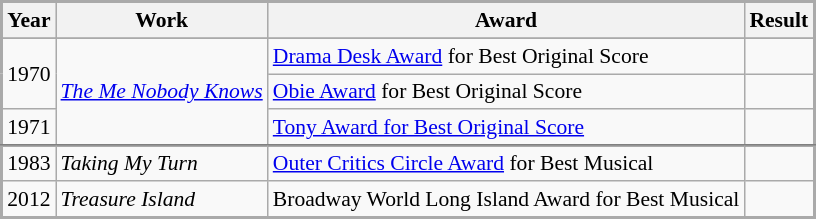<table class="wikitable" style="border:2px #aaa solid; font-size:90%;">
<tr style="background:#ccc; text-align:center;">
<th>Year</th>
<th>Work</th>
<th>Award</th>
<th>Result</th>
</tr>
<tr>
</tr>
<tr>
<td rowspan=2>1970</td>
<td rowspan=3><em><a href='#'>The Me Nobody Knows</a></em></td>
<td><a href='#'>Drama Desk Award</a> for Best Original Score</td>
<td></td>
</tr>
<tr>
<td><a href='#'>Obie Award</a> for Best Original Score</td>
<td></td>
</tr>
<tr>
<td>1971</td>
<td><a href='#'>Tony Award for Best Original Score</a></td>
<td></td>
</tr>
<tr style="border-top:2px solid gray;">
</tr>
<tr>
<td>1983</td>
<td><em>Taking My Turn</em></td>
<td><a href='#'>Outer Critics Circle Award</a> for Best Musical</td>
<td></td>
</tr>
<tr>
<td>2012</td>
<td><em>Treasure Island</em></td>
<td>Broadway World Long Island Award for Best Musical</td>
<td></td>
</tr>
</table>
